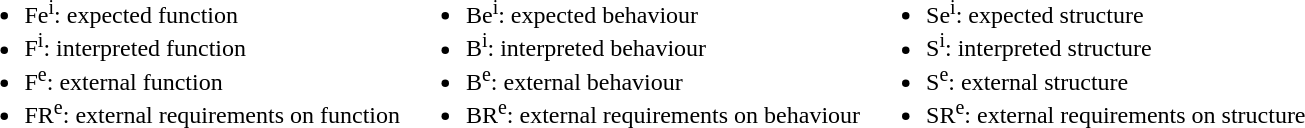<table>
<tr>
<td valign="top"><br><ul><li>Fe<sup>i</sup>: expected function</li><li>F<sup>i</sup>: interpreted function</li><li>F<sup>e</sup>: external function</li><li>FR<sup>e</sup>: external requirements on function</li></ul></td>
<td valign="top"><br><ul><li>Be<sup>i</sup>: expected behaviour</li><li>B<sup>i</sup>: interpreted behaviour</li><li>B<sup>e</sup>: external behaviour</li><li>BR<sup>e</sup>: external requirements on behaviour</li></ul></td>
<td valign="top"><br><ul><li>Se<sup>i</sup>: expected structure</li><li>S<sup>i</sup>: interpreted structure</li><li>S<sup>e</sup>: external structure</li><li>SR<sup>e</sup>: external requirements on structure</li></ul></td>
</tr>
</table>
